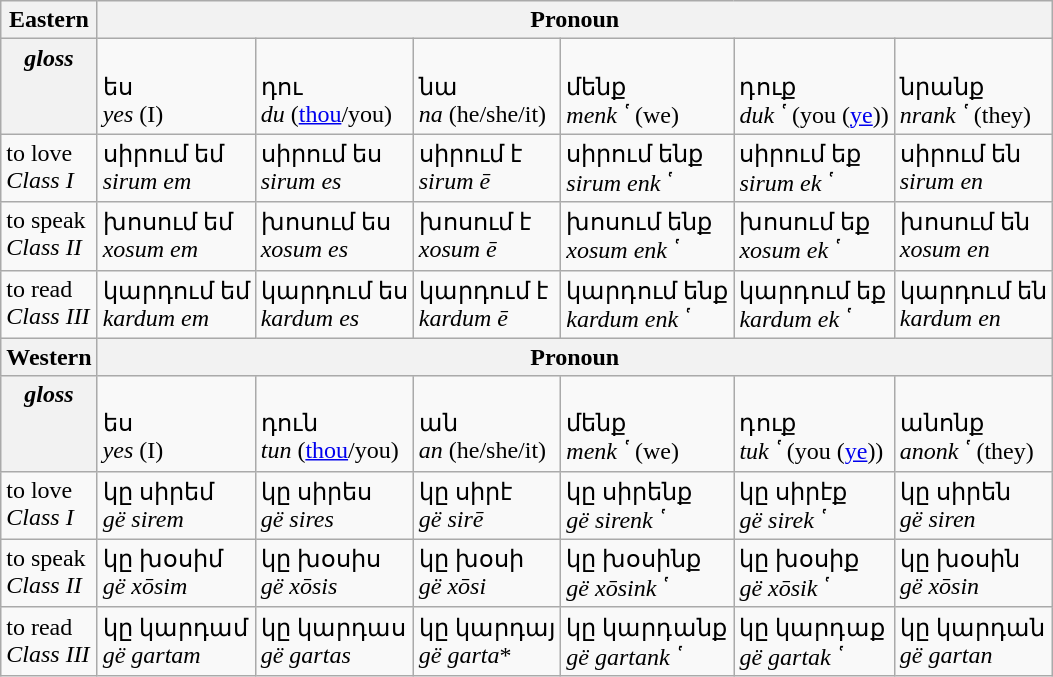<table class="wikitable">
<tr valign=top>
<th>Eastern</th>
<th colspan=6>Pronoun</th>
</tr>
<tr valign=top>
<th><em>gloss</em></th>
<td><br>ես<br><em>yes</em> (I)</td>
<td><br>դու<br><em>du</em> (<a href='#'>thou</a>/you)</td>
<td><br>նա<br><em>na</em> (he/she/it)</td>
<td><br>մենք<br><em>menk῾</em> (we)</td>
<td><br>դուք<br><em>duk῾</em> (you (<a href='#'>ye</a>))</td>
<td><br>նրանք<br><em>nrank῾</em> (they)</td>
</tr>
<tr valign=top>
<td>to love<br><em>Class I</em></td>
<td>սիրում եմ<br><em>sirum em</em></td>
<td>սիրում ես<br><em>sirum es</em></td>
<td>սիրում է<br><em>sirum ē</em></td>
<td>սիրում ենք<br><em>sirum enk῾</em></td>
<td>սիրում եք<br><em>sirum ek῾</em></td>
<td>սիրում են<br><em>sirum en</em></td>
</tr>
<tr valign=top>
<td>to speak<br><em>Class II</em></td>
<td>խոսում եմ<br><em>xosum em</em></td>
<td>խոսում ես<br><em>xosum es</em></td>
<td>խոսում է<br><em>xosum ē</em></td>
<td>խոսում ենք<br><em>xosum enk῾</em></td>
<td>խոսում եք<br><em>xosum ek῾</em></td>
<td>խոսում են<br><em>xosum en</em></td>
</tr>
<tr valign=top>
<td>to read<br><em>Class III</em></td>
<td>կարդում եմ<br><em>kardum em</em></td>
<td>կարդում ես<br><em>kardum es</em></td>
<td>կարդում է<br><em>kardum ē</em></td>
<td>կարդում ենք<br><em>kardum enk῾</em></td>
<td>կարդում եք<br><em>kardum ek῾</em></td>
<td>կարդում են<br><em>kardum en</em></td>
</tr>
<tr valign=top>
<th>Western</th>
<th colspan=6>Pronoun</th>
</tr>
<tr valign=top>
<th><em>gloss</em></th>
<td><br>ես<br><em>yes</em> (I)</td>
<td><br>դուն<br><em>tun</em> (<a href='#'>thou</a>/you)</td>
<td><br>ան<br><em>an</em> (he/she/it)</td>
<td><br>մենք<br><em>menk῾</em> (we)</td>
<td><br>դուք<br><em>tuk῾</em> (you (<a href='#'>ye</a>))</td>
<td><br>անոնք<br><em>anonk῾</em> (they)</td>
</tr>
<tr valign=top>
<td>to love<br><em>Class I</em></td>
<td>կը սիրեմ<br><em>gë sirem</em></td>
<td>կը սիրես<br><em>gë sires</em></td>
<td>կը սիրէ<br><em>gë sirē</em></td>
<td>կը սիրենք<br><em>gë sirenk῾</em></td>
<td>կը սիրէք<br><em>gë sirek῾</em></td>
<td>կը սիրեն<br><em>gë siren</em></td>
</tr>
<tr valign=top>
<td>to speak<br><em>Class II</em></td>
<td>կը խօսիմ<br><em>gë xōsim</em></td>
<td>կը խօսիս<br><em>gë xōsis</em></td>
<td>կը խօսի<br><em>gë xōsi</em></td>
<td>կը խօսինք<br><em>gë xōsink῾</em></td>
<td>կը խօսիք<br><em>gë xōsik῾</em></td>
<td>կը խօսին<br><em>gë xōsin</em></td>
</tr>
<tr valign=top>
<td>to read<br><em>Class III</em></td>
<td>կը կարդամ<br><em>gë gartam</em></td>
<td>կը կարդաս<br><em>gë gartas</em></td>
<td>կը կարդայ<br><em>gë garta</em>*</td>
<td>կը կարդանք<br><em>gë gartank῾</em></td>
<td>կը կարդաք<br><em>gë gartak῾</em></td>
<td>կը կարդան<br><em>gë gartan</em></td>
</tr>
</table>
